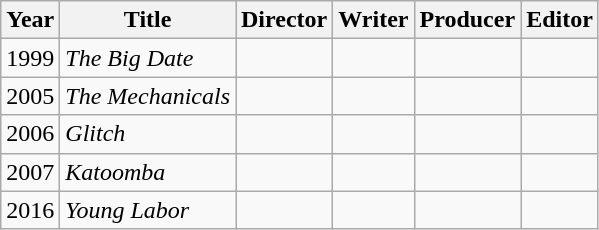<table class="wikitable">
<tr>
<th>Year</th>
<th>Title</th>
<th>Director</th>
<th>Writer</th>
<th>Producer</th>
<th>Editor</th>
</tr>
<tr>
<td>1999</td>
<td><em>The Big Date</em></td>
<td></td>
<td></td>
<td></td>
<td></td>
</tr>
<tr>
<td>2005</td>
<td><em>The Mechanicals</em></td>
<td></td>
<td></td>
<td></td>
<td></td>
</tr>
<tr>
<td>2006</td>
<td><em>Glitch</em></td>
<td></td>
<td></td>
<td></td>
<td></td>
</tr>
<tr>
<td>2007</td>
<td><em>Katoomba</em></td>
<td></td>
<td></td>
<td></td>
<td></td>
</tr>
<tr>
<td>2016</td>
<td><em>Young Labor</em></td>
<td></td>
<td></td>
<td></td>
<td></td>
</tr>
</table>
